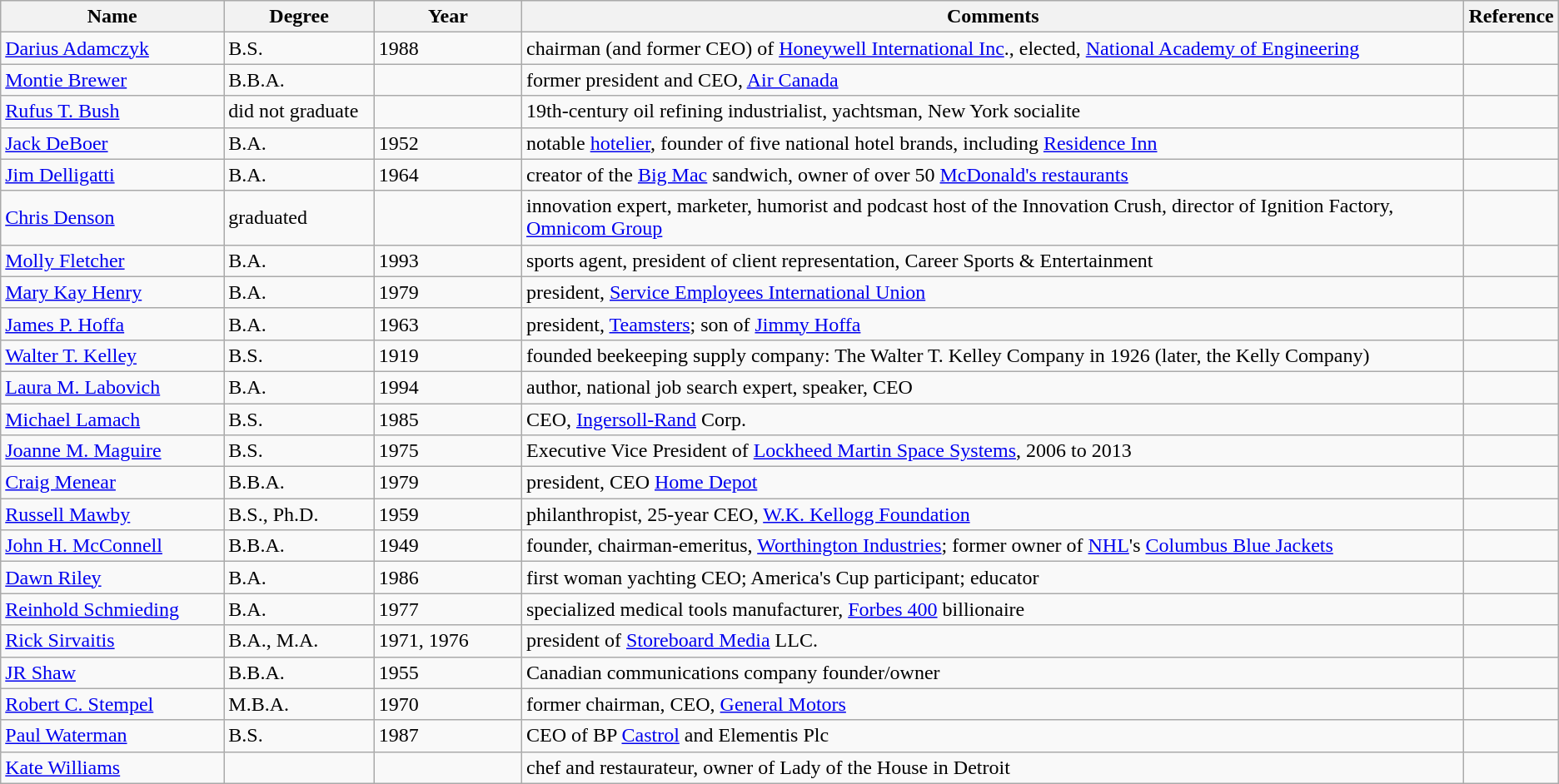<table class="wikitable sortable">
<tr>
<th style="width:15%;">Name</th>
<th style="width:10%;">Degree</th>
<th style="width:10%;">Year</th>
<th style="width:65%;">Comments</th>
<th style="width:5%;">Reference</th>
</tr>
<tr>
<td><a href='#'>Darius Adamczyk</a></td>
<td>B.S.</td>
<td>1988</td>
<td>chairman (and former CEO) of <a href='#'>Honeywell International Inc</a>., elected, <a href='#'>National Academy of Engineering</a></td>
<td></td>
</tr>
<tr>
<td><a href='#'>Montie Brewer</a></td>
<td>B.B.A.</td>
<td></td>
<td>former president and CEO, <a href='#'>Air Canada</a></td>
<td></td>
</tr>
<tr>
<td><a href='#'>Rufus T. Bush</a></td>
<td>did not graduate</td>
<td></td>
<td>19th-century oil refining industrialist, yachtsman, New York socialite</td>
<td></td>
</tr>
<tr>
<td><a href='#'>Jack DeBoer</a></td>
<td>B.A.</td>
<td>1952</td>
<td>notable <a href='#'>hotelier</a>, founder of five national hotel brands, including <a href='#'>Residence Inn</a></td>
<td></td>
</tr>
<tr>
<td><a href='#'>Jim Delligatti</a></td>
<td>B.A.</td>
<td>1964</td>
<td>creator of the <a href='#'>Big Mac</a> sandwich, owner of over 50 <a href='#'>McDonald's restaurants</a></td>
<td></td>
</tr>
<tr>
<td><a href='#'>Chris Denson</a></td>
<td>graduated</td>
<td></td>
<td>innovation expert, marketer, humorist and podcast host of the Innovation Crush, director of Ignition Factory, <a href='#'>Omnicom Group</a></td>
<td></td>
</tr>
<tr>
<td><a href='#'>Molly Fletcher</a></td>
<td>B.A.</td>
<td>1993</td>
<td>sports agent, president of client representation, Career Sports & Entertainment</td>
<td></td>
</tr>
<tr>
<td><a href='#'>Mary Kay Henry</a></td>
<td>B.A.</td>
<td>1979</td>
<td>president, <a href='#'>Service Employees International Union</a></td>
<td></td>
</tr>
<tr>
<td><a href='#'>James P. Hoffa</a></td>
<td>B.A.</td>
<td>1963</td>
<td>president, <a href='#'>Teamsters</a>; son of <a href='#'>Jimmy Hoffa</a></td>
<td></td>
</tr>
<tr>
<td><a href='#'>Walter T. Kelley</a></td>
<td>B.S.</td>
<td>1919</td>
<td>founded beekeeping supply company: The Walter T. Kelley Company in 1926 (later, the Kelly Company)</td>
<td></td>
</tr>
<tr>
<td><a href='#'>Laura M. Labovich</a></td>
<td>B.A.</td>
<td>1994</td>
<td>author, national job search expert, speaker, CEO</td>
<td></td>
</tr>
<tr>
<td><a href='#'>Michael Lamach</a></td>
<td>B.S.</td>
<td>1985</td>
<td>CEO, <a href='#'>Ingersoll-Rand</a> Corp.</td>
<td></td>
</tr>
<tr>
<td><a href='#'>Joanne M. Maguire</a></td>
<td>B.S.</td>
<td>1975</td>
<td>Executive Vice President of <a href='#'>Lockheed Martin Space Systems</a>, 2006 to 2013</td>
<td></td>
</tr>
<tr>
<td><a href='#'>Craig Menear</a></td>
<td>B.B.A.</td>
<td>1979</td>
<td>president, CEO <a href='#'>Home Depot</a></td>
<td></td>
</tr>
<tr>
<td><a href='#'>Russell Mawby</a></td>
<td>B.S., Ph.D.</td>
<td>1959</td>
<td>philanthropist, 25-year CEO, <a href='#'>W.K. Kellogg Foundation</a></td>
<td></td>
</tr>
<tr>
<td><a href='#'>John H. McConnell</a></td>
<td>B.B.A.</td>
<td>1949</td>
<td>founder, chairman-emeritus, <a href='#'>Worthington Industries</a>; former owner of <a href='#'>NHL</a>'s <a href='#'>Columbus Blue Jackets</a></td>
<td></td>
</tr>
<tr>
<td><a href='#'>Dawn Riley</a></td>
<td>B.A.</td>
<td>1986</td>
<td>first woman yachting CEO; America's Cup participant; educator</td>
<td></td>
</tr>
<tr>
<td><a href='#'>Reinhold Schmieding</a></td>
<td>B.A.</td>
<td>1977</td>
<td>specialized medical tools manufacturer, <a href='#'>Forbes 400</a> billionaire</td>
<td></td>
</tr>
<tr>
<td><a href='#'>Rick Sirvaitis</a></td>
<td>B.A., M.A.</td>
<td>1971, 1976</td>
<td>president of <a href='#'>Storeboard Media</a> LLC.</td>
<td></td>
</tr>
<tr>
<td><a href='#'>JR Shaw</a></td>
<td>B.B.A.</td>
<td>1955</td>
<td>Canadian communications company founder/owner</td>
<td></td>
</tr>
<tr>
<td><a href='#'>Robert C. Stempel</a></td>
<td>M.B.A.</td>
<td>1970</td>
<td>former chairman, CEO, <a href='#'>General Motors</a></td>
<td></td>
</tr>
<tr>
<td><a href='#'>Paul Waterman</a></td>
<td>B.S.</td>
<td>1987</td>
<td>CEO of BP <a href='#'>Castrol</a> and Elementis Plc</td>
<td></td>
</tr>
<tr>
<td><a href='#'>Kate Williams</a></td>
<td></td>
<td></td>
<td>chef and restaurateur, owner of Lady of the House in Detroit</td>
<td></td>
</tr>
</table>
